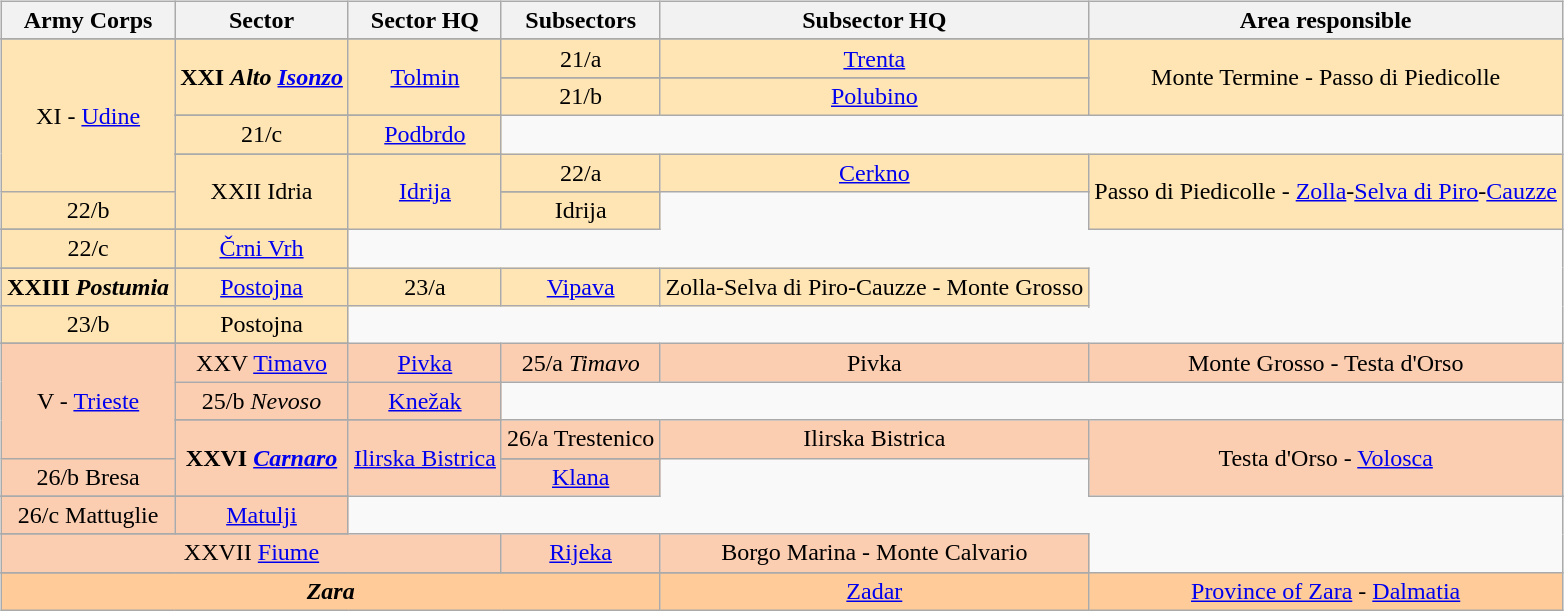<table style="width:100%; background:transparent">
<tr>
<td align="center"><br><table class="wikitable">
<tr>
<th>Army Corps</th>
<th>Sector</th>
<th>Sector HQ</th>
<th>Subsectors</th>
<th>Subsector HQ</th>
<th>Area responsible</th>
</tr>
<tr>
</tr>
<tr align="center" bgcolor="#FFE5B4">
<td rowspan="8">XI - <a href='#'>Udine</a></td>
<td rowspan="3"><strong>XXI <em>Alto <a href='#'>Isonzo</a><strong><em></td>
<td rowspan="3"><a href='#'>Tolmin</a></td>
<td>21/a</td>
<td><a href='#'>Trenta</a></td>
<td rowspan="3">Monte Termine - Passo di Piedicolle</td>
</tr>
<tr>
</tr>
<tr align="center" bgcolor="#FFE5B4">
<td>21/b</td>
<td><a href='#'>Polubino</a></td>
</tr>
<tr>
</tr>
<tr align="center" bgcolor="#FFE5B4">
<td>21/c</td>
<td><a href='#'>Podbrdo</a></td>
</tr>
<tr>
</tr>
<tr align="center" bgcolor="#FFE5B4">
<td rowspan="3"></strong>XXII </em>Idria</em></strong></td>
<td rowspan="3"><a href='#'>Idrija</a></td>
<td>22/a</td>
<td><a href='#'>Cerkno</a></td>
<td rowspan="3">Passo di Piedicolle - <a href='#'>Zolla</a>-<a href='#'>Selva di Piro</a>-<a href='#'>Cauzze</a></td>
</tr>
<tr>
</tr>
<tr align="center" bgcolor="#FFE5B4">
<td>22/b</td>
<td>Idrija</td>
</tr>
<tr>
</tr>
<tr align="center" bgcolor="#FFE5B4">
<td>22/c</td>
<td><a href='#'>Črni Vrh</a></td>
</tr>
<tr>
</tr>
<tr align="center" bgcolor="#FFE5B4">
<td rowspan="2"><strong>XXIII <em>Postumia<strong><em></td>
<td rowspan="2"><a href='#'>Postojna</a></td>
<td>23/a</td>
<td><a href='#'>Vipava</a></td>
<td rowspan="2">Zolla-Selva di Piro-Cauzze - Monte Grosso</td>
</tr>
<tr>
</tr>
<tr align="center" bgcolor="#FFE5B4">
<td>23/b</td>
<td>Postojna</td>
</tr>
<tr>
</tr>
<tr align="center" bgcolor="#FBCEB1">
<td rowspan="6">V - <a href='#'>Trieste</a></td>
<td rowspan="2"></strong>XXV </em><a href='#'>Timavo</a></em></strong></td>
<td rowspan="2"><a href='#'>Pivka</a></td>
<td>25/a <em>Timavo</em></td>
<td>Pivka</td>
<td rowspan="2">Monte Grosso - Testa d'Orso</td>
</tr>
<tr>
</tr>
<tr align="center" bgcolor="#FBCEB1">
<td>25/b <em>Nevoso</em></td>
<td><a href='#'>Knežak</a></td>
</tr>
<tr>
</tr>
<tr align="center" bgcolor="#FBCEB1">
<td rowspan="3"><strong>XXVI <em><a href='#'>Carnaro</a><strong><em></td>
<td rowspan="3"><a href='#'>Ilirska Bistrica</a></td>
<td>26/a </em>Trestenico<em></td>
<td>Ilirska Bistrica</td>
<td rowspan="3">Testa d'Orso - <a href='#'>Volosca</a></td>
</tr>
<tr>
</tr>
<tr align="center" bgcolor="#FBCEB1">
<td>26/b </em>Bresa<em></td>
<td><a href='#'>Klana</a></td>
</tr>
<tr>
</tr>
<tr align="center" bgcolor="#FBCEB1">
<td>26/c </em>Mattuglie<em></td>
<td><a href='#'>Matulji</a></td>
</tr>
<tr>
</tr>
<tr align="center" bgcolor="#FBCEB1">
<td colspan="3"></strong>XXVII </em><a href='#'>Fiume</a></em></strong></td>
<td><a href='#'>Rijeka</a></td>
<td rowspan="1">Borgo Marina - Monte Calvario</td>
</tr>
<tr>
</tr>
<tr align="center" bgcolor="#FFCC99">
<td colspan="4"><strong><em>Zara</em></strong></td>
<td><a href='#'>Zadar</a></td>
<td rowspan="1"><a href='#'>Province of Zara</a> - <a href='#'>Dalmatia</a></td>
</tr>
</table>
</td>
</tr>
</table>
